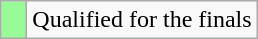<table class="wikitable">
<tr>
<td width=10px bgcolor="#98fb98"></td>
<td>Qualified for the finals</td>
</tr>
</table>
